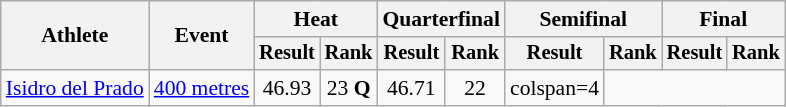<table class=wikitable style=font-size:90%>
<tr>
<th rowspan=2>Athlete</th>
<th rowspan=2>Event</th>
<th colspan=2>Heat</th>
<th colspan=2>Quarterfinal</th>
<th colspan=2>Semifinal</th>
<th colspan=2>Final</th>
</tr>
<tr style=font-size:95%>
<th>Result</th>
<th>Rank</th>
<th>Result</th>
<th>Rank</th>
<th>Result</th>
<th>Rank</th>
<th>Result</th>
<th>Rank</th>
</tr>
<tr align=center>
<td align=left><a href='#'>Isidro del Prado</a></td>
<td align=left><a href='#'>400 metres</a></td>
<td>46.93</td>
<td>23 <strong>Q</strong></td>
<td>46.71</td>
<td>22</td>
<td>colspan=4 </td>
</tr>
</table>
